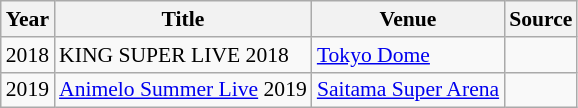<table class="wikitable" style="font-size: 90%;">
<tr>
<th>Year</th>
<th>Title</th>
<th>Venue</th>
<th>Source</th>
</tr>
<tr>
<td>2018</td>
<td>KING SUPER LIVE 2018</td>
<td><a href='#'>Tokyo Dome</a></td>
<td></td>
</tr>
<tr>
<td>2019</td>
<td><a href='#'>Animelo Summer Live</a> 2019</td>
<td><a href='#'>Saitama Super Arena</a></td>
<td></td>
</tr>
</table>
